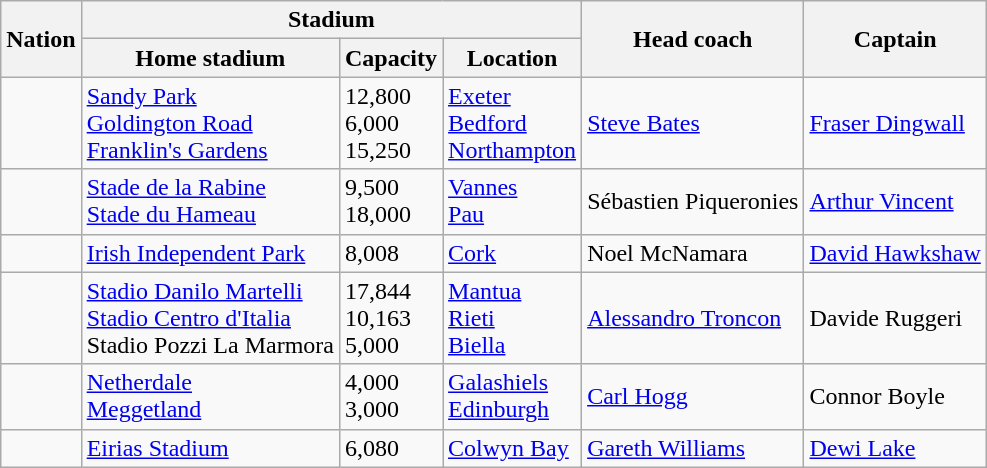<table class="wikitable">
<tr>
<th rowspan="2">Nation</th>
<th colspan="3">Stadium</th>
<th rowspan="2">Head coach</th>
<th rowspan="2">Captain</th>
</tr>
<tr>
<th>Home stadium</th>
<th>Capacity</th>
<th>Location</th>
</tr>
<tr>
<td></td>
<td><a href='#'>Sandy Park</a><br><a href='#'>Goldington Road</a><br><a href='#'>Franklin's Gardens</a></td>
<td>12,800<br>6,000<br>15,250</td>
<td><a href='#'>Exeter</a><br><a href='#'>Bedford</a><br><a href='#'>Northampton</a></td>
<td><a href='#'>Steve Bates</a></td>
<td><a href='#'>Fraser Dingwall</a></td>
</tr>
<tr>
<td></td>
<td><a href='#'>Stade de la Rabine</a><br><a href='#'>Stade du Hameau</a></td>
<td>9,500<br>18,000</td>
<td><a href='#'>Vannes</a><br><a href='#'>Pau</a></td>
<td>Sébastien Piqueronies</td>
<td><a href='#'>Arthur Vincent</a></td>
</tr>
<tr>
<td></td>
<td><a href='#'>Irish Independent Park</a></td>
<td>8,008</td>
<td><a href='#'>Cork</a></td>
<td>Noel McNamara</td>
<td><a href='#'>David Hawkshaw</a></td>
</tr>
<tr>
<td></td>
<td><a href='#'>Stadio Danilo Martelli</a><br><a href='#'>Stadio Centro d'Italia</a><br>Stadio Pozzi La Marmora</td>
<td>17,844<br>10,163<br>5,000</td>
<td><a href='#'>Mantua</a><br><a href='#'>Rieti</a><br><a href='#'>Biella</a></td>
<td><a href='#'>Alessandro Troncon</a></td>
<td>Davide Ruggeri</td>
</tr>
<tr>
<td></td>
<td><a href='#'>Netherdale</a><br><a href='#'>Meggetland</a></td>
<td>4,000<br>3,000</td>
<td><a href='#'>Galashiels</a><br><a href='#'>Edinburgh</a></td>
<td><a href='#'>Carl Hogg</a></td>
<td>Connor Boyle</td>
</tr>
<tr>
<td></td>
<td><a href='#'>Eirias Stadium</a></td>
<td>6,080</td>
<td><a href='#'>Colwyn Bay</a></td>
<td><a href='#'>Gareth Williams</a></td>
<td><a href='#'>Dewi Lake</a></td>
</tr>
</table>
